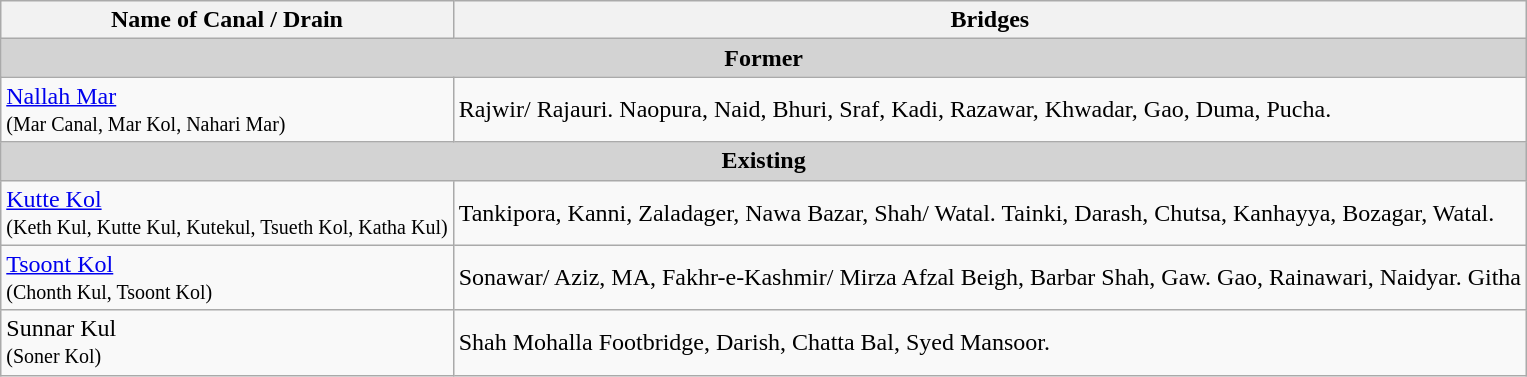<table class="wikitable">
<tr>
<th>Name of Canal / Drain</th>
<th>Bridges</th>
</tr>
<tr>
<th colspan="2" style="background:#D3D3D3;">Former</th>
</tr>
<tr>
<td><a href='#'>Nallah Mar</a><br><small>(Mar Canal, Mar Kol, Nahari Mar)</small></td>
<td>Rajwir/ Rajauri. Naopura, Naid, Bhuri, Sraf, Kadi, Razawar, Khwadar, Gao, Duma, Pucha.</td>
</tr>
<tr>
<th colspan="2" style="background:#D3D3D3;">Existing</th>
</tr>
<tr>
<td><a href='#'>Kutte Kol</a><br><small>(Keth Kul, Kutte Kul, Kutekul, Tsueth Kol, Katha Kul)</small></td>
<td>Tankipora, Kanni, Zaladager, Nawa Bazar, Shah/ Watal. Tainki, Darash, Chutsa, Kanhayya, Bozagar, Watal.</td>
</tr>
<tr>
<td><a href='#'>Tsoont Kol</a><br><small>(Chonth Kul, Tsoont Kol)</small></td>
<td>Sonawar/ Aziz, MA, Fakhr-e-Kashmir/ Mirza Afzal Beigh, Barbar Shah, Gaw. Gao, Rainawari, Naidyar. Githa</td>
</tr>
<tr>
<td>Sunnar Kul<br><small>(Soner Kol)</small></td>
<td>Shah Mohalla Footbridge, Darish, Chatta Bal, Syed Mansoor.</td>
</tr>
</table>
